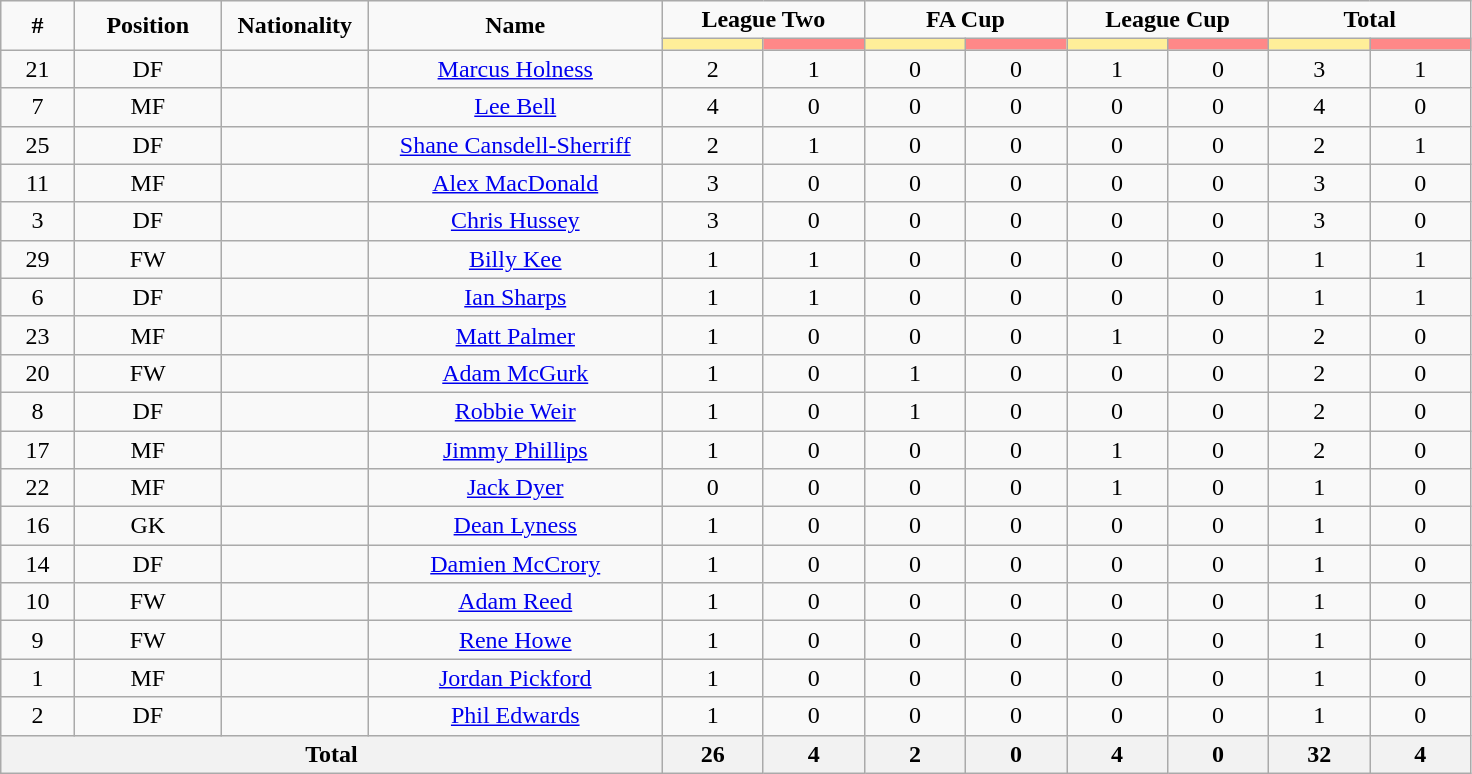<table class="wikitable" style="font-size: 100%; text-align: center;">
<tr>
<td rowspan="2" width="5%" align="center"><strong>#</strong></td>
<td rowspan="2" width="10%" align="center"><strong>Position</strong></td>
<td rowspan="2" width="10%" align="center"><strong>Nationality</strong></td>
<td rowspan="2" width="20%" align="center"><strong>Name</strong></td>
<td colspan="2" align="center"><strong>League Two</strong></td>
<td colspan="2" align="center"><strong>FA Cup</strong></td>
<td colspan="2" align="center"><strong>League Cup</strong></td>
<td colspan="2" align="center"><strong>Total</strong></td>
</tr>
<tr>
<th width=60 style="background: #FFEE99"></th>
<th width=60 style="background: #FF8888"></th>
<th width=60 style="background: #FFEE99"></th>
<th width=60 style="background: #FF8888"></th>
<th width=60 style="background: #FFEE99"></th>
<th width=60 style="background: #FF8888"></th>
<th width=60 style="background: #FFEE99"></th>
<th width=60 style="background: #FF8888"></th>
</tr>
<tr>
<td>21</td>
<td>DF</td>
<td></td>
<td><a href='#'>Marcus Holness</a></td>
<td>2</td>
<td>1</td>
<td>0</td>
<td>0</td>
<td>1</td>
<td>0</td>
<td>3</td>
<td>1</td>
</tr>
<tr>
<td>7</td>
<td>MF</td>
<td></td>
<td><a href='#'>Lee Bell</a></td>
<td>4</td>
<td>0</td>
<td>0</td>
<td>0</td>
<td>0</td>
<td>0</td>
<td>4</td>
<td>0</td>
</tr>
<tr>
<td>25</td>
<td>DF</td>
<td></td>
<td><a href='#'>Shane Cansdell-Sherriff</a></td>
<td>2</td>
<td>1</td>
<td>0</td>
<td>0</td>
<td>0</td>
<td>0</td>
<td>2</td>
<td>1</td>
</tr>
<tr>
<td>11</td>
<td>MF</td>
<td></td>
<td><a href='#'>Alex MacDonald</a></td>
<td>3</td>
<td>0</td>
<td>0</td>
<td>0</td>
<td>0</td>
<td>0</td>
<td>3</td>
<td>0</td>
</tr>
<tr>
<td>3</td>
<td>DF</td>
<td></td>
<td><a href='#'>Chris Hussey</a></td>
<td>3</td>
<td>0</td>
<td>0</td>
<td>0</td>
<td>0</td>
<td>0</td>
<td>3</td>
<td>0</td>
</tr>
<tr>
<td>29</td>
<td>FW</td>
<td></td>
<td><a href='#'>Billy Kee</a></td>
<td>1</td>
<td>1</td>
<td>0</td>
<td>0</td>
<td>0</td>
<td>0</td>
<td>1</td>
<td>1</td>
</tr>
<tr>
<td>6</td>
<td>DF</td>
<td></td>
<td><a href='#'>Ian Sharps</a></td>
<td>1</td>
<td>1</td>
<td>0</td>
<td>0</td>
<td>0</td>
<td>0</td>
<td>1</td>
<td>1</td>
</tr>
<tr>
<td>23</td>
<td>MF</td>
<td></td>
<td><a href='#'>Matt Palmer</a></td>
<td>1</td>
<td>0</td>
<td>0</td>
<td>0</td>
<td>1</td>
<td>0</td>
<td>2</td>
<td>0</td>
</tr>
<tr>
<td>20</td>
<td>FW</td>
<td></td>
<td><a href='#'>Adam McGurk</a></td>
<td>1</td>
<td>0</td>
<td>1</td>
<td>0</td>
<td>0</td>
<td>0</td>
<td>2</td>
<td>0</td>
</tr>
<tr>
<td>8</td>
<td>DF</td>
<td></td>
<td><a href='#'>Robbie Weir</a></td>
<td>1</td>
<td>0</td>
<td>1</td>
<td>0</td>
<td>0</td>
<td>0</td>
<td>2</td>
<td>0</td>
</tr>
<tr>
<td>17</td>
<td>MF</td>
<td></td>
<td><a href='#'>Jimmy Phillips</a></td>
<td>1</td>
<td>0</td>
<td>0</td>
<td>0</td>
<td>1</td>
<td>0</td>
<td>2</td>
<td>0</td>
</tr>
<tr>
<td>22</td>
<td>MF</td>
<td></td>
<td><a href='#'>Jack Dyer</a></td>
<td>0</td>
<td>0</td>
<td>0</td>
<td>0</td>
<td>1</td>
<td>0</td>
<td>1</td>
<td>0</td>
</tr>
<tr>
<td>16</td>
<td>GK</td>
<td></td>
<td><a href='#'>Dean Lyness</a></td>
<td>1</td>
<td>0</td>
<td>0</td>
<td>0</td>
<td>0</td>
<td>0</td>
<td>1</td>
<td>0</td>
</tr>
<tr>
<td>14</td>
<td>DF</td>
<td></td>
<td><a href='#'>Damien McCrory</a></td>
<td>1</td>
<td>0</td>
<td>0</td>
<td>0</td>
<td>0</td>
<td>0</td>
<td>1</td>
<td>0</td>
</tr>
<tr>
<td>10</td>
<td>FW</td>
<td></td>
<td><a href='#'>Adam Reed</a></td>
<td>1</td>
<td>0</td>
<td>0</td>
<td>0</td>
<td>0</td>
<td>0</td>
<td>1</td>
<td>0</td>
</tr>
<tr>
<td>9</td>
<td>FW</td>
<td></td>
<td><a href='#'>Rene Howe</a></td>
<td>1</td>
<td>0</td>
<td>0</td>
<td>0</td>
<td>0</td>
<td>0</td>
<td>1</td>
<td>0</td>
</tr>
<tr>
<td>1</td>
<td>MF</td>
<td></td>
<td><a href='#'>Jordan Pickford</a></td>
<td>1</td>
<td>0</td>
<td>0</td>
<td>0</td>
<td>0</td>
<td>0</td>
<td>1</td>
<td>0</td>
</tr>
<tr>
<td>2</td>
<td>DF</td>
<td></td>
<td><a href='#'>Phil Edwards</a></td>
<td>1</td>
<td>0</td>
<td>0</td>
<td>0</td>
<td>0</td>
<td>0</td>
<td>1</td>
<td>0</td>
</tr>
<tr>
<th colspan="4">Total</th>
<th>26</th>
<th>4</th>
<th>2</th>
<th>0</th>
<th>4</th>
<th>0</th>
<th>32</th>
<th>4</th>
</tr>
</table>
